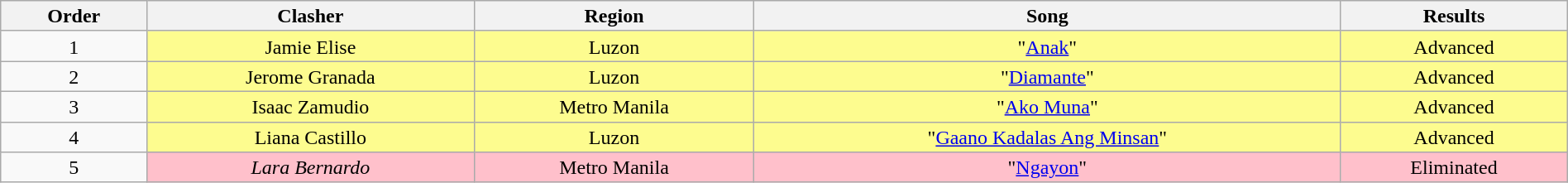<table class="wikitable" style="text-align:center; line-height:17px; width:100%;">
<tr>
<th>Order</th>
<th>Clasher</th>
<th>Region</th>
<th>Song</th>
<th>Results</th>
</tr>
<tr>
<td>1</td>
<td style="background:#fdfc8f;">Jamie Elise</td>
<td style="background:#fdfc8f;">Luzon</td>
<td style="background:#fdfc8f;">"<a href='#'>Anak</a>"</td>
<td style="background:#fdfc8f;">Advanced</td>
</tr>
<tr>
<td>2</td>
<td style="background:#fdfc8f;">Jerome Granada</td>
<td style="background:#fdfc8f;">Luzon</td>
<td style="background:#fdfc8f;">"<a href='#'>Diamante</a>"</td>
<td style="background:#fdfc8f;">Advanced</td>
</tr>
<tr>
<td>3</td>
<td style="background:#fdfc8f;">Isaac Zamudio</td>
<td style="background:#fdfc8f;">Metro Manila</td>
<td style="background:#fdfc8f;">"<a href='#'>Ako Muna</a>"</td>
<td style="background:#fdfc8f;">Advanced</td>
</tr>
<tr>
<td>4</td>
<td style="background:#fdfc8f;">Liana Castillo</td>
<td style="background:#fdfc8f;">Luzon</td>
<td style="background:#fdfc8f;">"<a href='#'>Gaano Kadalas Ang Minsan</a>"</td>
<td style="background:#fdfc8f;">Advanced</td>
</tr>
<tr>
<td>5</td>
<td style="background:pink;"><em>Lara Bernardo</em></td>
<td style="background:pink;">Metro Manila</td>
<td style="background:pink;">"<a href='#'>Ngayon</a>"</td>
<td style="background:pink;">Eliminated</td>
</tr>
</table>
